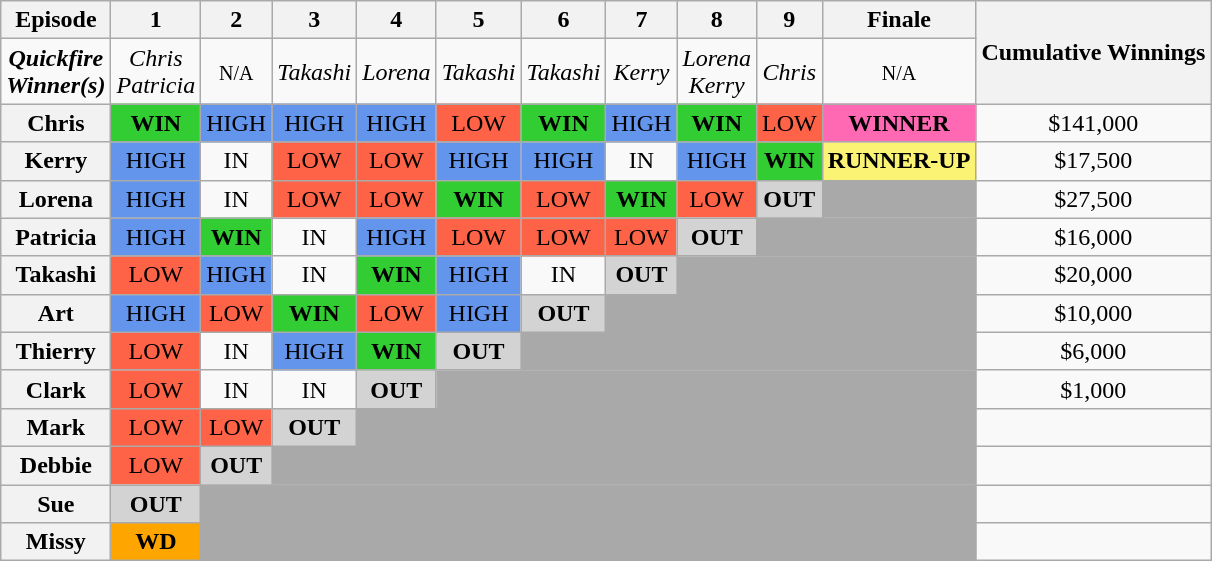<table class="wikitable" style="text-align:center" align="center">
<tr>
<th>Episode</th>
<th>1</th>
<th>2</th>
<th>3</th>
<th>4</th>
<th>5</th>
<th>6</th>
<th>7</th>
<th>8</th>
<th>9</th>
<th>Finale</th>
<th rowspan="2">Cumulative Winnings</th>
</tr>
<tr>
<td><strong><em>Quickfire</em></strong><br><strong><em>Winner(s)</em></strong></td>
<td><em>Chris</em><br><em>Patricia</em></td>
<td><span><small>N/A</small></span></td>
<td><em>Takashi</em></td>
<td><em>Lorena</em></td>
<td><em>Takashi</em></td>
<td><em>Takashi</em></td>
<td><em>Kerry</em></td>
<td><em>Lorena</em><br><em>Kerry</em></td>
<td><em>Chris</em></td>
<td><span><small>N/A</small></span></td>
</tr>
<tr>
<th>Chris</th>
<td style="background:limegreen;"><strong>WIN</strong></td>
<td style="background:cornflowerblue;">HIGH</td>
<td style="background:cornflowerblue;">HIGH</td>
<td style="background:cornflowerblue;">HIGH</td>
<td style="background:tomato;">LOW</td>
<td style="background:limegreen;"><strong>WIN</strong></td>
<td style="background:cornflowerblue;">HIGH</td>
<td style="background:limegreen;"><strong>WIN</strong></td>
<td style="background:tomato;">LOW</td>
<td style="background:hotpink;"><strong>WINNER</strong></td>
<td>$141,000</td>
</tr>
<tr>
<th>Kerry</th>
<td style="background:cornflowerblue;">HIGH</td>
<td>IN</td>
<td style="background:tomato;">LOW</td>
<td style="background:tomato;">LOW</td>
<td style="background:cornflowerblue;">HIGH</td>
<td style="background:cornflowerblue;">HIGH</td>
<td>IN</td>
<td style="background:cornflowerblue;">HIGH</td>
<td style="background:limegreen;"><strong>WIN</strong></td>
<td style="background:#FBF373;"><strong>RUNNER-UP</strong></td>
<td>$17,500</td>
</tr>
<tr>
<th>Lorena</th>
<td style="background:cornflowerblue;">HIGH</td>
<td>IN</td>
<td style="background:tomato;">LOW</td>
<td style="background:tomato;">LOW</td>
<td style="background:limegreen;"><strong>WIN</strong></td>
<td style="background:tomato;">LOW</td>
<td style="background:limegreen;"><strong>WIN</strong></td>
<td style="background:tomato;">LOW</td>
<td style="background:lightgrey;"><strong>OUT</strong></td>
<td bgcolor="darkgray" colspan=1></td>
<td>$27,500</td>
</tr>
<tr>
<th>Patricia</th>
<td style="background:cornflowerblue;">HIGH</td>
<td style="background:limegreen;"><strong>WIN</strong></td>
<td>IN</td>
<td style="background:cornflowerblue;">HIGH</td>
<td style="background:tomato;">LOW</td>
<td style="background:tomato;">LOW</td>
<td style="background:tomato;">LOW</td>
<td style="background:lightgrey;"><strong>OUT</strong></td>
<td bgcolor="darkgray" colspan=2></td>
<td>$16,000</td>
</tr>
<tr>
<th>Takashi</th>
<td style="background:tomato;">LOW</td>
<td style="background:cornflowerblue;">HIGH</td>
<td>IN</td>
<td style="background:limegreen;"><strong>WIN</strong></td>
<td style="background:cornflowerblue;">HIGH</td>
<td>IN</td>
<td style="background:lightgrey;"><strong>OUT</strong></td>
<td bgcolor="darkgray" colspan=3></td>
<td>$20,000</td>
</tr>
<tr>
<th>Art</th>
<td style="background:cornflowerblue;">HIGH</td>
<td style="background:tomato;">LOW</td>
<td style="background:limegreen;"><strong>WIN</strong></td>
<td style="background:tomato;">LOW</td>
<td style="background:cornflowerblue;">HIGH</td>
<td style="background:lightgrey;"><strong>OUT</strong></td>
<td bgcolor="darkgray" colspan=4></td>
<td>$10,000</td>
</tr>
<tr>
<th>Thierry</th>
<td style="background:tomato;">LOW</td>
<td>IN</td>
<td style="background:cornflowerblue;">HIGH</td>
<td style="background:limegreen;"><strong>WIN</strong></td>
<td style="background:lightgrey;"><strong>OUT</strong></td>
<td bgcolor="darkgray" colspan=5></td>
<td>$6,000</td>
</tr>
<tr>
<th>Clark</th>
<td style="background:tomato;">LOW</td>
<td>IN</td>
<td>IN</td>
<td style="background:lightgrey;"><strong>OUT</strong></td>
<td bgcolor="darkgray" colspan=6></td>
<td>$1,000</td>
</tr>
<tr>
<th>Mark</th>
<td style="background:tomato;">LOW</td>
<td style="background:tomato;">LOW</td>
<td style="background:lightgrey;"><strong>OUT</strong></td>
<td bgcolor="darkgray" colspan=7></td>
<td></td>
</tr>
<tr>
<th>Debbie</th>
<td style="background:tomato;">LOW</td>
<td style="background:lightgrey;"><strong>OUT</strong></td>
<td bgcolor="darkgray" colspan=8></td>
<td></td>
</tr>
<tr>
<th>Sue</th>
<td style="background:lightgrey;"><strong>OUT</strong></td>
<td bgcolor="darkgray" colspan=9></td>
<td></td>
</tr>
<tr>
<th>Missy</th>
<td style="background:lightgrey; background:orange;"><strong>WD</strong></td>
<td bgcolor="darkgray" colspan=9></td>
<td></td>
</tr>
</table>
